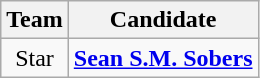<table class="wikitable" style="text-align:center">
<tr>
<th>Team</th>
<th>Candidate</th>
</tr>
<tr>
<td>Star</td>
<td><strong><a href='#'>Sean S.M. Sobers</a></strong></td>
</tr>
</table>
